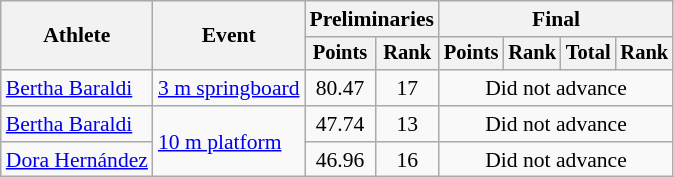<table class=wikitable style="font-size:90%">
<tr>
<th rowspan="2">Athlete</th>
<th rowspan="2">Event</th>
<th colspan="2">Preliminaries</th>
<th colspan="4">Final</th>
</tr>
<tr style="font-size:95%">
<th>Points</th>
<th>Rank</th>
<th>Points</th>
<th>Rank</th>
<th>Total</th>
<th>Rank</th>
</tr>
<tr align=center>
<td align=left><a href='#'>Bertha Baraldi</a></td>
<td align=left><a href='#'>3 m springboard</a></td>
<td>80.47</td>
<td>17</td>
<td colspan=4>Did not advance</td>
</tr>
<tr align=center>
<td align=left><a href='#'>Bertha Baraldi</a></td>
<td align=left rowspan=3><a href='#'>10 m platform</a></td>
<td>47.74</td>
<td>13</td>
<td colspan=4>Did not advance</td>
</tr>
<tr align=center>
<td align=left><a href='#'>Dora Hernández</a></td>
<td>46.96</td>
<td>16</td>
<td colspan=4>Did not advance</td>
</tr>
</table>
